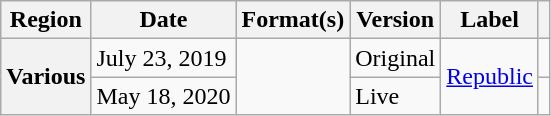<table class="wikitable plainrowheaders" border="1">
<tr>
<th scope="col">Region</th>
<th scope="col">Date</th>
<th scope="col">Format(s)</th>
<th scope="col">Version</th>
<th scope="col">Label</th>
<th scope="col"></th>
</tr>
<tr>
<th scope="row" rowspan="2">Various</th>
<td>July 23, 2019</td>
<td rowspan="2"></td>
<td>Original</td>
<td rowspan="2"><a href='#'>Republic</a></td>
<td align="center"></td>
</tr>
<tr>
<td>May 18, 2020</td>
<td>Live</td>
<td align="center"></td>
</tr>
</table>
